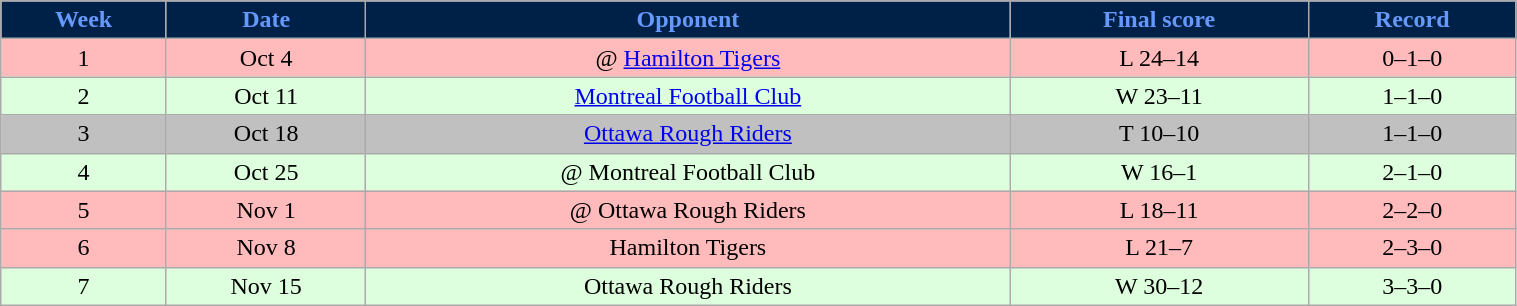<table class="wikitable" width="80%">
<tr align="center"  style="background:#002147;color:#6699FF;">
<td><strong>Week</strong></td>
<td><strong>Date</strong></td>
<td><strong>Opponent</strong></td>
<td><strong>Final score</strong></td>
<td><strong>Record</strong></td>
</tr>
<tr align="center" bgcolor="#ffbbbb">
<td>1</td>
<td>Oct 4</td>
<td>@ <a href='#'>Hamilton Tigers</a></td>
<td>L 24–14</td>
<td>0–1–0</td>
</tr>
<tr align="center" bgcolor="#ddffdd">
<td>2</td>
<td>Oct 11</td>
<td><a href='#'>Montreal Football Club</a></td>
<td>W 23–11</td>
<td>1–1–0</td>
</tr>
<tr align="center" bgcolor="#C0C0C0">
<td>3</td>
<td>Oct 18</td>
<td><a href='#'>Ottawa Rough Riders</a></td>
<td>T 10–10</td>
<td>1–1–0</td>
</tr>
<tr align="center" bgcolor="#ddffdd">
<td>4</td>
<td>Oct 25</td>
<td>@ Montreal Football Club</td>
<td>W 16–1</td>
<td>2–1–0</td>
</tr>
<tr align="center" bgcolor="#ffbbbb">
<td>5</td>
<td>Nov 1</td>
<td>@ Ottawa Rough Riders</td>
<td>L 18–11</td>
<td>2–2–0</td>
</tr>
<tr align="center" bgcolor="#ffbbbb">
<td>6</td>
<td>Nov 8</td>
<td>Hamilton Tigers</td>
<td>L 21–7</td>
<td>2–3–0</td>
</tr>
<tr align="center" bgcolor="#ddffdd">
<td>7</td>
<td>Nov 15</td>
<td>Ottawa Rough Riders</td>
<td>W 30–12</td>
<td>3–3–0</td>
</tr>
</table>
